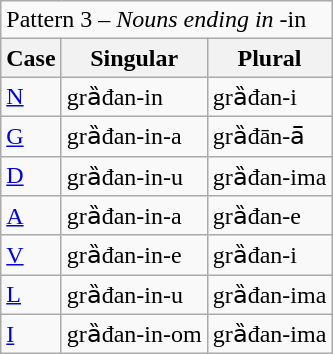<table class="wikitable">
<tr>
<td colspan="3">Pattern 3 – <em>Nouns ending in</em> -in</td>
</tr>
<tr>
<th>Case</th>
<th>Singular</th>
<th>Plural</th>
</tr>
<tr>
<td><a href='#'>N</a></td>
<td>grȁđan-in</td>
<td>grȁđan-i</td>
</tr>
<tr>
<td><a href='#'>G</a></td>
<td>grȁđan-in-a</td>
<td>grȁđān-ā̄</td>
</tr>
<tr>
<td><a href='#'>D</a></td>
<td>grȁđan-in-u</td>
<td>grȁđan-ima</td>
</tr>
<tr>
<td><a href='#'>A</a></td>
<td>grȁđan-in-a</td>
<td>grȁđan-e</td>
</tr>
<tr>
<td><a href='#'>V</a></td>
<td>grȁđan-in-e</td>
<td>grȁđan-i</td>
</tr>
<tr>
<td><a href='#'>L</a></td>
<td>grȁđan-in-u</td>
<td>grȁđan-ima</td>
</tr>
<tr>
<td><a href='#'>I</a></td>
<td>grȁđan-in-om</td>
<td>grȁđan-ima</td>
</tr>
</table>
